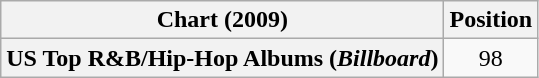<table class="wikitable plainrowheaders" style="text-align:center">
<tr>
<th scope="col">Chart (2009)</th>
<th scope="col">Position</th>
</tr>
<tr>
<th scope="row">US Top R&B/Hip-Hop Albums (<em>Billboard</em>)</th>
<td>98</td>
</tr>
</table>
